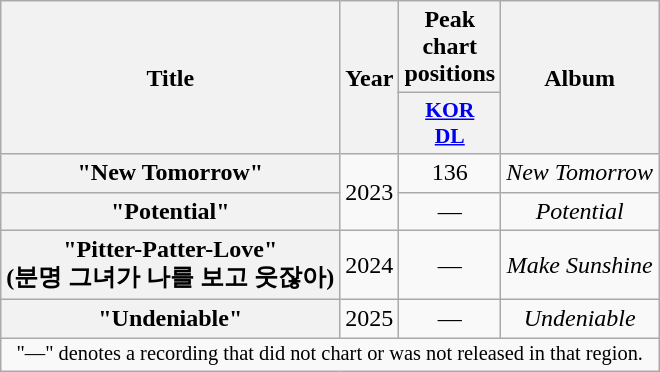<table class="wikitable plainrowheaders" style="text-align:center">
<tr>
<th scope="col" rowspan="2">Title</th>
<th scope="col" rowspan="2">Year</th>
<th scope="col">Peak chart positions</th>
<th scope="col" rowspan="2">Album</th>
</tr>
<tr>
<th scope="col" style="font-size:90%; width:3em"><a href='#'>KOR<br>DL</a><br></th>
</tr>
<tr>
<th scope="row">"New Tomorrow"</th>
<td rowspan="2">2023</td>
<td>136</td>
<td><em>New Tomorrow</em></td>
</tr>
<tr>
<th scope="row">"Potential"</th>
<td>—</td>
<td><em>Potential</em></td>
</tr>
<tr>
<th scope="row">"Pitter-Patter-Love"<br>(분명 그녀가 나를 보고 웃잖아)</th>
<td>2024</td>
<td>—</td>
<td><em>Make Sunshine</em></td>
</tr>
<tr>
<th scope="row">"Undeniable"</th>
<td>2025</td>
<td>—</td>
<td><em>Undeniable</em></td>
</tr>
<tr>
<td colspan="5" style="font-size:85%">"—" denotes a recording that did not chart or was not released in that region.</td>
</tr>
</table>
